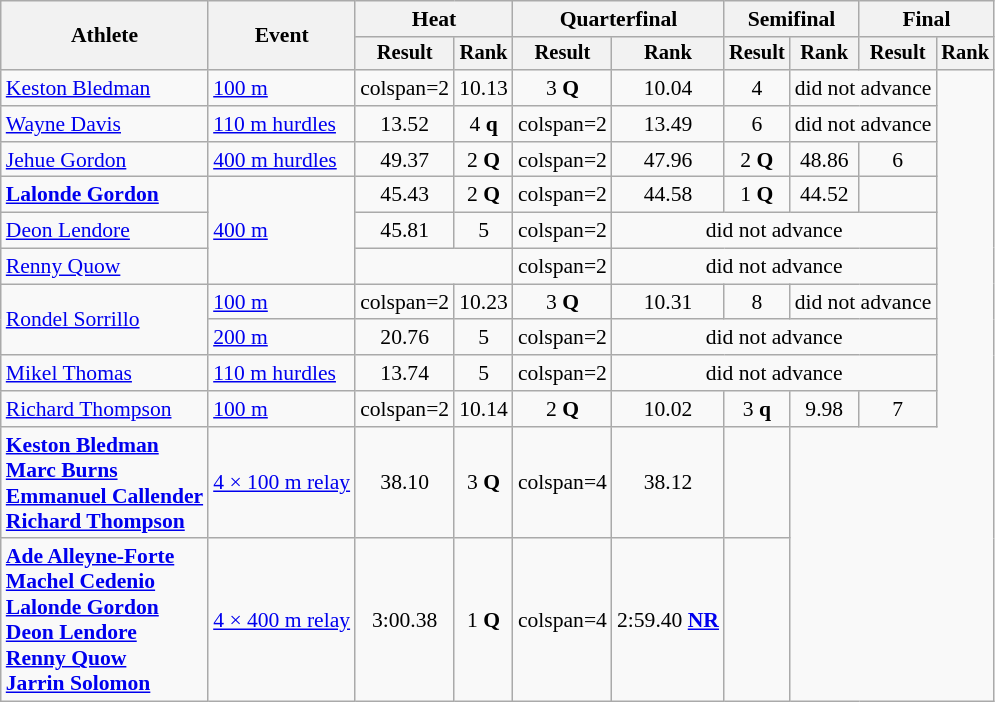<table class="wikitable" style="font-size:90%">
<tr>
<th rowspan="2">Athlete</th>
<th rowspan="2">Event</th>
<th colspan="2">Heat</th>
<th colspan="2">Quarterfinal</th>
<th colspan="2">Semifinal</th>
<th colspan="2">Final</th>
</tr>
<tr style="font-size:95%">
<th>Result</th>
<th>Rank</th>
<th>Result</th>
<th>Rank</th>
<th>Result</th>
<th>Rank</th>
<th>Result</th>
<th>Rank</th>
</tr>
<tr align=center>
<td align=left><a href='#'>Keston Bledman</a></td>
<td align=left><a href='#'>100 m</a></td>
<td>colspan=2 </td>
<td>10.13</td>
<td>3 <strong>Q</strong></td>
<td>10.04</td>
<td>4</td>
<td colspan=2>did not advance</td>
</tr>
<tr align=center>
<td align=left><a href='#'>Wayne Davis</a></td>
<td align=left><a href='#'>110 m hurdles</a></td>
<td>13.52</td>
<td>4 <strong>q</strong></td>
<td>colspan=2 </td>
<td>13.49</td>
<td>6</td>
<td colspan=2>did not advance</td>
</tr>
<tr align=center>
<td align=left><a href='#'>Jehue Gordon</a></td>
<td align=left><a href='#'>400 m hurdles</a></td>
<td>49.37</td>
<td>2 <strong>Q</strong></td>
<td>colspan=2 </td>
<td>47.96</td>
<td>2 <strong>Q</strong></td>
<td>48.86</td>
<td>6</td>
</tr>
<tr align=center>
<td align=left><strong><a href='#'>Lalonde Gordon</a></strong></td>
<td align=left rowspan=3><a href='#'>400 m</a></td>
<td>45.43</td>
<td>2 <strong>Q</strong></td>
<td>colspan=2 </td>
<td>44.58</td>
<td>1 <strong>Q</strong></td>
<td>44.52</td>
<td></td>
</tr>
<tr align=center>
<td align=left><a href='#'>Deon Lendore</a></td>
<td>45.81</td>
<td>5</td>
<td>colspan=2 </td>
<td colspan=4>did not advance</td>
</tr>
<tr align=center>
<td align=left><a href='#'>Renny Quow</a></td>
<td colspan=2></td>
<td>colspan=2 </td>
<td colspan=4>did not advance</td>
</tr>
<tr align=center>
<td align=left rowspan=2><a href='#'>Rondel Sorrillo</a></td>
<td align=left><a href='#'>100 m</a></td>
<td>colspan=2 </td>
<td>10.23</td>
<td>3 <strong>Q</strong></td>
<td>10.31</td>
<td>8</td>
<td colspan=2>did not advance</td>
</tr>
<tr align=center>
<td align=left><a href='#'>200 m</a></td>
<td>20.76</td>
<td>5</td>
<td>colspan=2 </td>
<td colspan=4>did not advance</td>
</tr>
<tr align=center>
<td align=left><a href='#'>Mikel Thomas</a></td>
<td align=left><a href='#'>110 m hurdles</a></td>
<td>13.74</td>
<td>5</td>
<td>colspan=2 </td>
<td colspan=4>did not advance</td>
</tr>
<tr align=center>
<td align=left><a href='#'>Richard Thompson</a></td>
<td align=left><a href='#'>100 m</a></td>
<td>colspan=2 </td>
<td>10.14</td>
<td>2 <strong>Q</strong></td>
<td>10.02</td>
<td>3 <strong>q</strong></td>
<td>9.98</td>
<td>7</td>
</tr>
<tr align=center>
<td align=left><strong><a href='#'>Keston Bledman</a><br><a href='#'>Marc Burns</a><br><a href='#'>Emmanuel Callender</a><br><a href='#'>Richard Thompson</a></strong></td>
<td align=left><a href='#'>4 × 100 m relay</a></td>
<td>38.10</td>
<td>3 <strong>Q</strong></td>
<td>colspan=4 </td>
<td>38.12</td>
<td></td>
</tr>
<tr align=center>
<td align=left><strong><a href='#'>Ade Alleyne-Forte</a><br><a href='#'>Machel Cedenio</a><br><a href='#'>Lalonde Gordon</a><br><a href='#'>Deon Lendore</a><br><a href='#'>Renny Quow</a><br><a href='#'>Jarrin Solomon</a></strong></td>
<td align=left><a href='#'>4 × 400 m relay</a></td>
<td>3:00.38</td>
<td>1 <strong>Q</strong></td>
<td>colspan=4 </td>
<td>2:59.40 <strong><a href='#'>NR</a></strong></td>
<td></td>
</tr>
</table>
